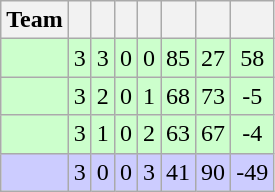<table class="wikitable" style="text-align: center;">
<tr>
<th>Team</th>
<th></th>
<th></th>
<th></th>
<th></th>
<th></th>
<th></th>
<th></th>
</tr>
<tr bgcolor="ccffcc">
<td align="left"></td>
<td>3</td>
<td>3</td>
<td>0</td>
<td>0</td>
<td>85</td>
<td>27</td>
<td>58</td>
</tr>
<tr bgcolor="ccffcc">
<td align="left"></td>
<td>3</td>
<td>2</td>
<td>0</td>
<td>1</td>
<td>68</td>
<td>73</td>
<td>-5</td>
</tr>
<tr bgcolor="ccffcc">
<td align="left"></td>
<td>3</td>
<td>1</td>
<td>0</td>
<td>2</td>
<td>63</td>
<td>67</td>
<td>-4</td>
</tr>
<tr bgcolor="ccccff">
<td align="left"></td>
<td>3</td>
<td>0</td>
<td>0</td>
<td>3</td>
<td>41</td>
<td>90</td>
<td>-49</td>
</tr>
</table>
